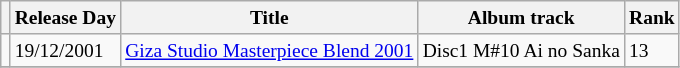<table class=wikitable style="font-size:small">
<tr>
<th></th>
<th>Release Day</th>
<th>Title</th>
<th>Album track</th>
<th>Rank</th>
</tr>
<tr>
<td></td>
<td>19/12/2001</td>
<td><a href='#'>Giza Studio Masterpiece Blend 2001</a></td>
<td>Disc1 M#10 Ai no Sanka</td>
<td>13</td>
</tr>
<tr>
</tr>
</table>
